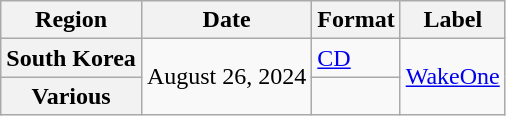<table class="wikitable plainrowheaders">
<tr>
<th scope="col">Region</th>
<th scope="col">Date</th>
<th scope="col">Format</th>
<th scope="col">Label</th>
</tr>
<tr>
<th scope="row">South Korea</th>
<td rowspan="2">August 26, 2024</td>
<td><a href='#'>CD</a></td>
<td rowspan="2"><a href='#'>WakeOne</a></td>
</tr>
<tr>
<th scope="row">Various</th>
<td></td>
</tr>
</table>
